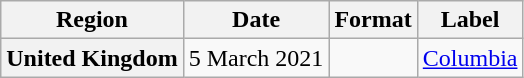<table class="wikitable plainrowheaders">
<tr>
<th>Region</th>
<th>Date</th>
<th>Format</th>
<th>Label</th>
</tr>
<tr>
<th scope="row">United Kingdom</th>
<td>5 March 2021</td>
<td></td>
<td><a href='#'>Columbia</a></td>
</tr>
</table>
